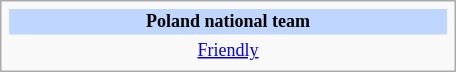<table class="infobox football" style="width: 19em; text-align: center;">
<tr>
<td colspan=3 style="font-size: 12px; background: #BFD7FF;"><strong>Poland national team</strong></td>
</tr>
<tr>
<td colspan=3 style="font-size: 12px;"><a href='#'>Friendly</a></td>
</tr>
</table>
